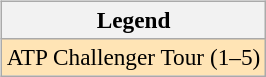<table>
<tr valign=top>
<td><br><table class=wikitable style=font-size:97%>
<tr>
<th>Legend</th>
</tr>
<tr bgcolor=moccasin>
<td>ATP Challenger Tour (1–5)</td>
</tr>
</table>
</td>
<td></td>
</tr>
</table>
